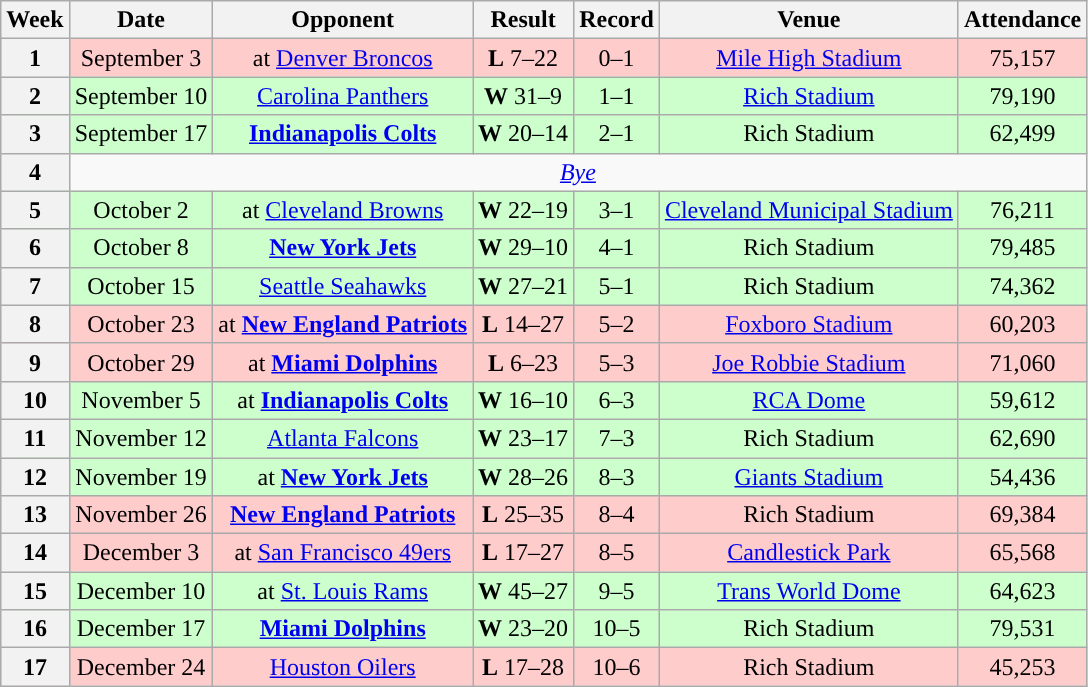<table class="wikitable" style="text-align:center">
<tr>
<th>Week</th>
<th>Date</th>
<th>Opponent</th>
<th>Result</th>
<th>Record</th>
<th>Venue</th>
<th>Attendance</th>
</tr>
<tr style="background:#fcc">
<th>1</th>
<td>September 3</td>
<td>at <a href='#'>Denver Broncos</a></td>
<td><strong>L</strong> 7–22</td>
<td>0–1</td>
<td><a href='#'>Mile High Stadium</a></td>
<td>75,157</td>
</tr>
<tr style="background:#cfc">
<th>2</th>
<td>September 10</td>
<td><a href='#'>Carolina Panthers</a></td>
<td><strong>W</strong> 31–9</td>
<td>1–1</td>
<td><a href='#'>Rich Stadium</a></td>
<td>79,190</td>
</tr>
<tr style="background:#cfc">
<th>3</th>
<td>September 17</td>
<td><strong><a href='#'>Indianapolis Colts</a></strong></td>
<td><strong>W</strong> 20–14</td>
<td>2–1</td>
<td>Rich Stadium</td>
<td>62,499</td>
</tr>
<tr>
<th>4</th>
<td colspan="7" align="center"><em><a href='#'>Bye</a></em></td>
</tr>
<tr style="background:#cfc">
<th>5</th>
<td>October 2</td>
<td>at <a href='#'>Cleveland Browns</a></td>
<td><strong>W</strong> 22–19</td>
<td>3–1</td>
<td><a href='#'>Cleveland Municipal Stadium</a></td>
<td>76,211</td>
</tr>
<tr style="background:#cfc">
<th>6</th>
<td>October 8</td>
<td><strong><a href='#'>New York Jets</a></strong></td>
<td><strong>W</strong> 29–10</td>
<td>4–1</td>
<td>Rich Stadium</td>
<td>79,485</td>
</tr>
<tr style="background:#cfc">
<th>7</th>
<td>October 15</td>
<td><a href='#'>Seattle Seahawks</a></td>
<td><strong>W</strong> 27–21</td>
<td>5–1</td>
<td>Rich Stadium</td>
<td>74,362</td>
</tr>
<tr style="background:#fcc">
<th>8</th>
<td>October 23</td>
<td>at <strong><a href='#'>New England Patriots</a></strong></td>
<td><strong>L</strong> 14–27</td>
<td>5–2</td>
<td><a href='#'>Foxboro Stadium</a></td>
<td>60,203</td>
</tr>
<tr style="background:#fcc">
<th>9</th>
<td>October 29</td>
<td>at <strong><a href='#'>Miami Dolphins</a></strong></td>
<td><strong>L</strong> 6–23</td>
<td>5–3</td>
<td><a href='#'>Joe Robbie Stadium</a></td>
<td>71,060</td>
</tr>
<tr style="background:#cfc">
<th>10</th>
<td>November 5</td>
<td>at <strong><a href='#'>Indianapolis Colts</a></strong></td>
<td><strong>W</strong> 16–10</td>
<td>6–3</td>
<td><a href='#'>RCA Dome</a></td>
<td>59,612</td>
</tr>
<tr style="background:#cfc">
<th>11</th>
<td>November 12</td>
<td><a href='#'>Atlanta Falcons</a></td>
<td><strong>W</strong> 23–17</td>
<td>7–3</td>
<td>Rich Stadium</td>
<td>62,690</td>
</tr>
<tr style="background:#cfc">
<th>12</th>
<td>November 19</td>
<td>at <strong><a href='#'>New York Jets</a></strong></td>
<td><strong>W</strong> 28–26</td>
<td>8–3</td>
<td><a href='#'>Giants Stadium</a></td>
<td>54,436</td>
</tr>
<tr style="background:#fcc">
<th>13</th>
<td>November 26</td>
<td><strong><a href='#'>New England Patriots</a></strong></td>
<td><strong>L</strong> 25–35</td>
<td>8–4</td>
<td>Rich Stadium</td>
<td>69,384</td>
</tr>
<tr style="background:#fcc">
<th>14</th>
<td>December 3</td>
<td>at <a href='#'>San Francisco 49ers</a></td>
<td><strong>L</strong> 17–27</td>
<td>8–5</td>
<td><a href='#'>Candlestick Park</a></td>
<td>65,568</td>
</tr>
<tr style="background:#cfc">
<th>15</th>
<td>December 10</td>
<td>at <a href='#'>St. Louis Rams</a></td>
<td><strong>W</strong> 45–27</td>
<td>9–5</td>
<td><a href='#'>Trans World Dome</a></td>
<td>64,623</td>
</tr>
<tr style="background:#cfc">
<th>16</th>
<td>December 17</td>
<td><strong><a href='#'>Miami Dolphins</a></strong></td>
<td><strong>W</strong> 23–20</td>
<td>10–5</td>
<td>Rich Stadium</td>
<td>79,531</td>
</tr>
<tr style="background:#fcc">
<th>17</th>
<td>December 24</td>
<td><a href='#'>Houston Oilers</a></td>
<td><strong>L</strong> 17–28</td>
<td>10–6</td>
<td>Rich Stadium</td>
<td>45,253</td>
</tr>
</table>
